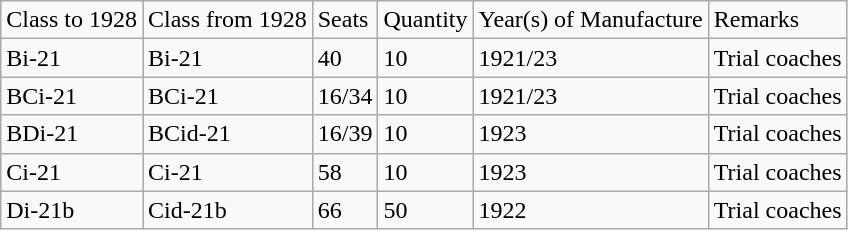<table class="wikitable">
<tr>
<td>Class to 1928</td>
<td>Class from 1928</td>
<td>Seats</td>
<td>Quantity</td>
<td>Year(s) of Manufacture</td>
<td>Remarks</td>
</tr>
<tr>
<td>Bi-21</td>
<td>Bi-21</td>
<td>40</td>
<td>10</td>
<td>1921/23</td>
<td>Trial coaches</td>
</tr>
<tr>
<td>BCi-21</td>
<td>BCi-21</td>
<td>16/34</td>
<td>10</td>
<td>1921/23</td>
<td>Trial coaches</td>
</tr>
<tr>
<td>BDi-21</td>
<td>BCid-21</td>
<td>16/39</td>
<td>10</td>
<td>1923</td>
<td>Trial coaches</td>
</tr>
<tr>
<td>Ci-21</td>
<td>Ci-21</td>
<td>58</td>
<td>10</td>
<td>1923</td>
<td>Trial coaches</td>
</tr>
<tr>
<td>Di-21b</td>
<td>Cid-21b</td>
<td>66</td>
<td>50</td>
<td>1922</td>
<td>Trial coaches</td>
</tr>
</table>
